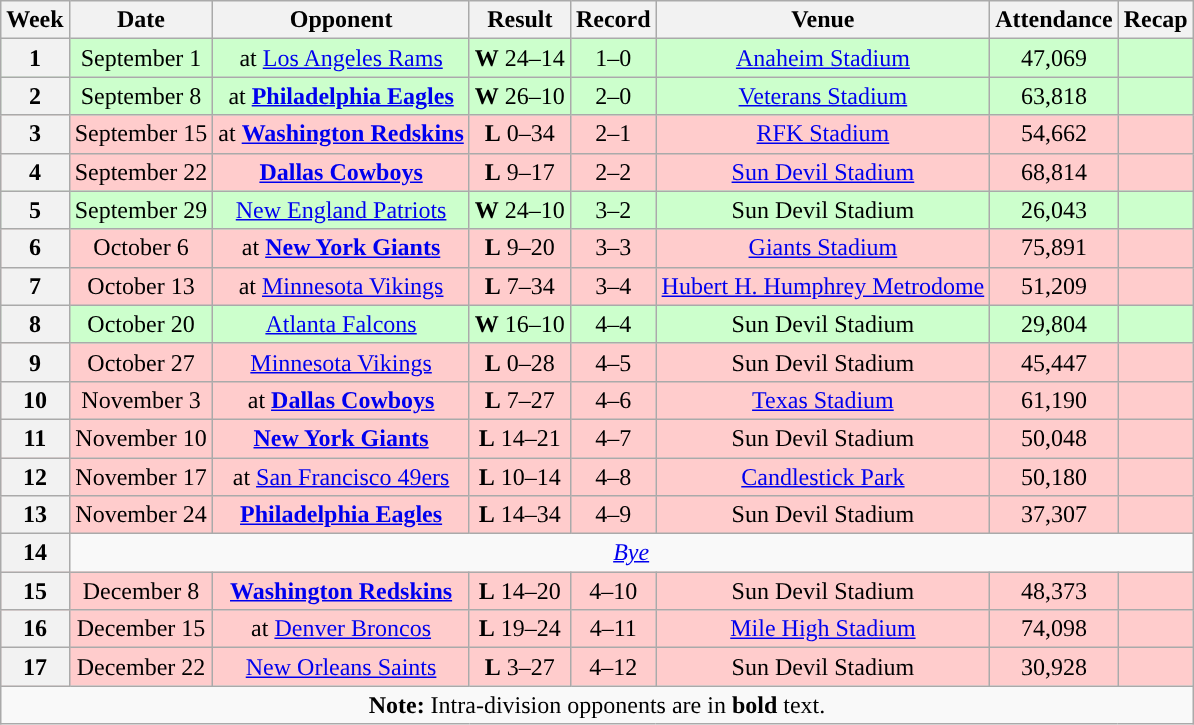<table class="wikitable" style="text-align:center">
<tr>
<th>Week</th>
<th>Date</th>
<th>Opponent</th>
<th>Result</th>
<th>Record</th>
<th>Venue</th>
<th>Attendance</th>
<th>Recap</th>
</tr>
<tr style="background:#cfc">
<th>1</th>
<td>September 1</td>
<td>at <a href='#'>Los Angeles Rams</a></td>
<td><strong>W</strong> 24–14</td>
<td>1–0</td>
<td><a href='#'>Anaheim Stadium</a></td>
<td>47,069</td>
<td></td>
</tr>
<tr style="background:#cfc">
<th>2</th>
<td>September 8</td>
<td>at <strong><a href='#'>Philadelphia Eagles</a></strong></td>
<td><strong>W</strong> 26–10</td>
<td>2–0</td>
<td><a href='#'>Veterans Stadium</a></td>
<td>63,818</td>
<td></td>
</tr>
<tr style="background:#fcc">
<th>3</th>
<td>September 15</td>
<td>at <strong><a href='#'>Washington Redskins</a></strong></td>
<td><strong>L</strong> 0–34</td>
<td>2–1</td>
<td><a href='#'>RFK Stadium</a></td>
<td>54,662</td>
<td></td>
</tr>
<tr style="background:#fcc">
<th>4</th>
<td>September 22</td>
<td><strong><a href='#'>Dallas Cowboys</a></strong></td>
<td><strong>L</strong> 9–17</td>
<td>2–2</td>
<td><a href='#'>Sun Devil Stadium</a></td>
<td>68,814</td>
<td></td>
</tr>
<tr style="background:#cfc">
<th>5</th>
<td>September 29</td>
<td><a href='#'>New England Patriots</a></td>
<td><strong>W</strong> 24–10</td>
<td>3–2</td>
<td>Sun Devil Stadium</td>
<td>26,043</td>
<td></td>
</tr>
<tr style="background:#fcc">
<th>6</th>
<td>October 6</td>
<td>at <strong><a href='#'>New York Giants</a></strong></td>
<td><strong>L</strong> 9–20</td>
<td>3–3</td>
<td><a href='#'>Giants Stadium</a></td>
<td>75,891</td>
<td></td>
</tr>
<tr style="background:#fcc">
<th>7</th>
<td>October 13</td>
<td>at <a href='#'>Minnesota Vikings</a></td>
<td><strong>L</strong> 7–34</td>
<td>3–4</td>
<td><a href='#'>Hubert H. Humphrey Metrodome</a></td>
<td>51,209</td>
<td></td>
</tr>
<tr style="background:#cfc">
<th>8</th>
<td>October 20</td>
<td><a href='#'>Atlanta Falcons</a></td>
<td><strong>W</strong> 16–10</td>
<td>4–4</td>
<td>Sun Devil Stadium</td>
<td>29,804</td>
<td></td>
</tr>
<tr style="background:#fcc">
<th>9</th>
<td>October 27</td>
<td><a href='#'>Minnesota Vikings</a></td>
<td><strong>L</strong> 0–28</td>
<td>4–5</td>
<td>Sun Devil Stadium</td>
<td>45,447</td>
<td></td>
</tr>
<tr style="background:#fcc">
<th>10</th>
<td>November 3</td>
<td>at <strong><a href='#'>Dallas Cowboys</a></strong></td>
<td><strong>L</strong> 7–27</td>
<td>4–6</td>
<td><a href='#'>Texas Stadium</a></td>
<td>61,190</td>
<td></td>
</tr>
<tr style="background:#fcc">
<th>11</th>
<td>November 10</td>
<td><strong><a href='#'>New York Giants</a></strong></td>
<td><strong>L</strong> 14–21</td>
<td>4–7</td>
<td>Sun Devil Stadium</td>
<td>50,048</td>
<td></td>
</tr>
<tr style="background:#fcc">
<th>12</th>
<td>November 17</td>
<td>at <a href='#'>San Francisco 49ers</a></td>
<td><strong>L</strong> 10–14</td>
<td>4–8</td>
<td><a href='#'>Candlestick Park</a></td>
<td>50,180</td>
<td></td>
</tr>
<tr style="background:#fcc">
<th>13</th>
<td>November 24</td>
<td><strong><a href='#'>Philadelphia Eagles</a></strong></td>
<td><strong>L</strong> 14–34</td>
<td>4–9</td>
<td>Sun Devil Stadium</td>
<td>37,307</td>
<td></td>
</tr>
<tr>
<th>14</th>
<td colspan="7"><em><a href='#'>Bye</a></em></td>
</tr>
<tr style="background:#fcc">
<th>15</th>
<td>December 8</td>
<td><strong><a href='#'>Washington Redskins</a></strong></td>
<td><strong>L</strong> 14–20</td>
<td>4–10</td>
<td>Sun Devil Stadium</td>
<td>48,373</td>
<td></td>
</tr>
<tr style="background:#fcc">
<th>16</th>
<td>December 15</td>
<td>at <a href='#'>Denver Broncos</a></td>
<td><strong>L</strong> 19–24</td>
<td>4–11</td>
<td><a href='#'>Mile High Stadium</a></td>
<td>74,098</td>
<td></td>
</tr>
<tr style="background:#fcc">
<th>17</th>
<td>December 22</td>
<td><a href='#'>New Orleans Saints</a></td>
<td><strong>L</strong> 3–27</td>
<td>4–12</td>
<td>Sun Devil Stadium</td>
<td>30,928</td>
<td></td>
</tr>
<tr>
<td colspan="8"><strong>Note:</strong> Intra-division opponents are in <strong>bold</strong> text.</td>
</tr>
</table>
